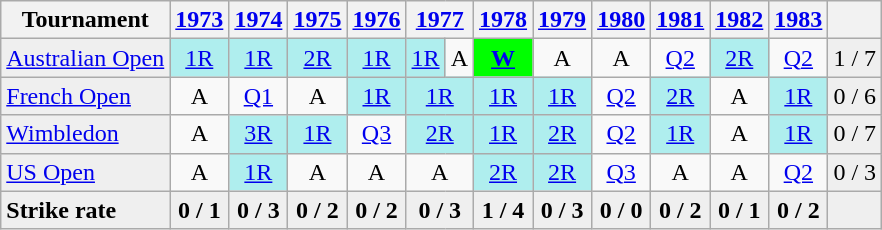<table class=wikitable style=text-align:center>
<tr>
<th>Tournament</th>
<th><a href='#'>1973</a></th>
<th><a href='#'>1974</a></th>
<th><a href='#'>1975</a></th>
<th><a href='#'>1976</a></th>
<th colspan=2><a href='#'>1977</a></th>
<th><a href='#'>1978</a></th>
<th><a href='#'>1979</a></th>
<th><a href='#'>1980</a></th>
<th><a href='#'>1981</a></th>
<th><a href='#'>1982</a></th>
<th><a href='#'>1983</a></th>
<th></th>
</tr>
<tr>
<td align=left bgcolor=#efefef><a href='#'>Australian Open</a></td>
<td bgcolor=afeeee><a href='#'>1R</a></td>
<td bgcolor=afeeee><a href='#'>1R</a></td>
<td bgcolor=afeeee><a href='#'>2R</a></td>
<td bgcolor=afeeee><a href='#'>1R</a></td>
<td bgcolor=afeeee><a href='#'>1R</a></td>
<td>A</td>
<td bgcolor=lime><a href='#'><strong>W</strong></a></td>
<td>A</td>
<td>A</td>
<td><a href='#'>Q2</a></td>
<td bgcolor=afeeee><a href='#'>2R</a></td>
<td><a href='#'>Q2</a></td>
<td bgcolor=#efefef>1 / 7</td>
</tr>
<tr>
<td align=left bgcolor=#efefef><a href='#'>French Open</a></td>
<td>A</td>
<td><a href='#'>Q1</a></td>
<td>A</td>
<td bgcolor=afeeee><a href='#'>1R</a></td>
<td bgcolor=afeeee colspan=2><a href='#'>1R</a></td>
<td bgcolor=afeeee><a href='#'>1R</a></td>
<td bgcolor=afeeee><a href='#'>1R</a></td>
<td><a href='#'>Q2</a></td>
<td bgcolor=afeeee><a href='#'>2R</a></td>
<td>A</td>
<td bgcolor=afeeee><a href='#'>1R</a></td>
<td bgcolor=#efefef>0 / 6</td>
</tr>
<tr>
<td align=left bgcolor=#efefef><a href='#'>Wimbledon</a></td>
<td>A</td>
<td bgcolor=afeeee><a href='#'>3R</a></td>
<td bgcolor=afeeee><a href='#'>1R</a></td>
<td><a href='#'>Q3</a></td>
<td bgcolor=afeeee colspan=2><a href='#'>2R</a></td>
<td bgcolor=afeeee><a href='#'>1R</a></td>
<td bgcolor=afeeee><a href='#'>2R</a></td>
<td><a href='#'>Q2</a></td>
<td bgcolor=afeeee><a href='#'>1R</a></td>
<td>A</td>
<td bgcolor=afeeee><a href='#'>1R</a></td>
<td bgcolor=#efefef>0 / 7</td>
</tr>
<tr>
<td align=left bgcolor=#efefef><a href='#'>US Open</a></td>
<td>A</td>
<td bgcolor=afeeee><a href='#'>1R</a></td>
<td>A</td>
<td>A</td>
<td colspan=2>A</td>
<td bgcolor=afeeee><a href='#'>2R</a></td>
<td bgcolor=afeeee><a href='#'>2R</a></td>
<td><a href='#'>Q3</a></td>
<td>A</td>
<td>A</td>
<td><a href='#'>Q2</a></td>
<td bgcolor=#efefef>0 / 3</td>
</tr>
<tr style="font-weight:bold; background:#efefef;">
<td style=text-align:left>Strike rate</td>
<td>0 / 1</td>
<td>0 / 3</td>
<td>0 / 2</td>
<td>0 / 2</td>
<td colspan=2>0 / 3</td>
<td>1 / 4</td>
<td>0 / 3</td>
<td>0 / 0</td>
<td>0 / 2</td>
<td>0 / 1</td>
<td>0 / 2</td>
<td></td>
</tr>
</table>
